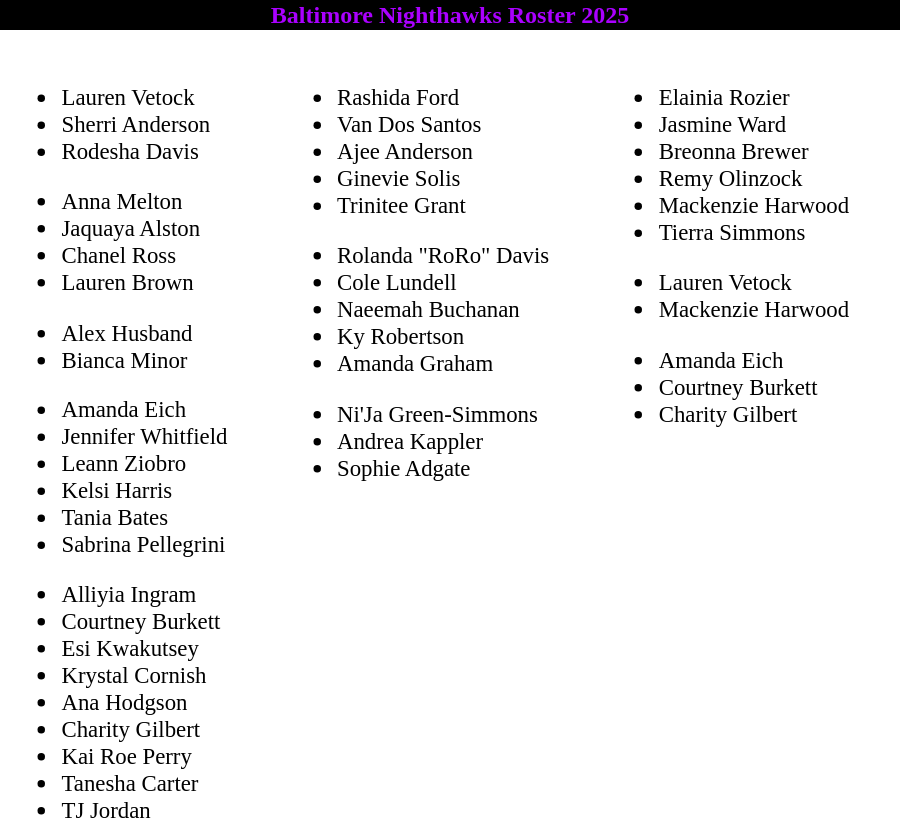<table class="toccolours" style="text-align: left;">
<tr>
<th colspan="7" style="text-align:center; color:#aa00ff; background-color:black">Baltimore Nighthawks Roster 2025</th>
</tr>
<tr>
<td style="font-size: 95%;vertical-align:top;"><br><ul><li> Lauren Vetock</li><li> Sherri Anderson</li><li> Rodesha Davis</li></ul><ul><li> Anna Melton</li><li> Jaquaya Alston</li><li> Chanel Ross</li><li> Lauren Brown</li></ul><ul><li> Alex Husband</li><li> Bianca Minor</li></ul><ul><li> Amanda Eich</li><li> Jennifer Whitfield</li><li> Leann Ziobro</li><li> Kelsi Harris</li><li> Tania Bates</li><li> Sabrina Pellegrini</li></ul><ul><li> Alliyia Ingram</li><li> Courtney Burkett</li><li> Esi Kwakutsey</li><li> Krystal Cornish</li><li> Ana Hodgson</li><li> Charity Gilbert</li><li> Kai Roe Perry</li><li> Tanesha Carter</li><li> TJ Jordan</li></ul></td>
<td style="width: 25px;"></td>
<td style="font-size: 95%;vertical-align:top;"><br><ul><li> Rashida Ford</li><li> Van Dos Santos</li><li> Ajee Anderson</li><li> Ginevie Solis</li><li> Trinitee Grant</li></ul><ul><li> Rolanda "RoRo" Davis</li><li> Cole Lundell</li><li> Naeemah Buchanan</li><li> Ky Robertson</li><li> Amanda Graham</li></ul><ul><li> Ni'Ja Green-Simmons</li><li> Andrea Kappler</li><li> Sophie Adgate</li></ul></td>
<td style="width: 25px;"></td>
<td style="font-size: 95%;vertical-align:top;"><br><ul><li> Elainia Rozier</li><li> Jasmine Ward</li><li> Breonna Brewer</li><li> Remy Olinzock</li><li> Mackenzie Harwood</li><li> Tierra Simmons</li></ul><ul><li> Lauren Vetock</li><li> Mackenzie Harwood</li></ul><ul><li> Amanda Eich</li><li> Courtney Burkett</li><li> Charity Gilbert</li></ul></td>
<td style="width: 25px;"></td>
<td style="font-size: 95%;vertical-align:top;"></td>
</tr>
<tr>
</tr>
</table>
